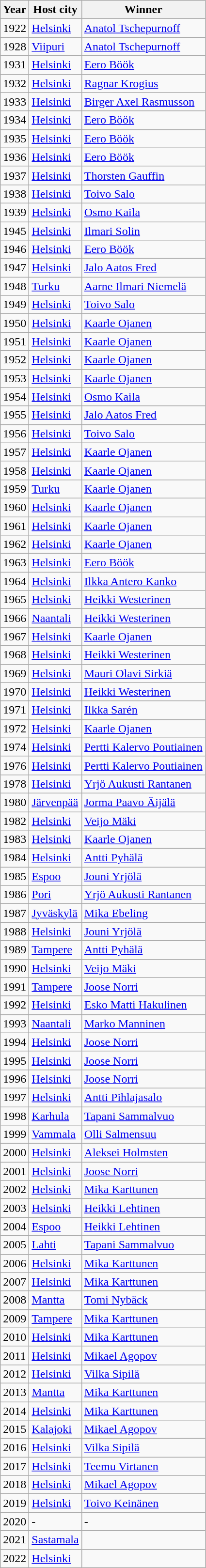<table class="sortable wikitable">
<tr>
<th>Year</th>
<th>Host city</th>
<th>Winner</th>
</tr>
<tr>
<td>1922</td>
<td><a href='#'>Helsinki</a></td>
<td><a href='#'>Anatol Tschepurnoff</a></td>
</tr>
<tr>
<td>1928</td>
<td><a href='#'>Viipuri</a></td>
<td><a href='#'>Anatol Tschepurnoff</a></td>
</tr>
<tr>
<td>1931</td>
<td><a href='#'>Helsinki</a></td>
<td><a href='#'>Eero Böök</a></td>
</tr>
<tr>
<td>1932</td>
<td><a href='#'>Helsinki</a></td>
<td><a href='#'>Ragnar Krogius</a></td>
</tr>
<tr>
<td>1933</td>
<td><a href='#'>Helsinki</a></td>
<td><a href='#'>Birger Axel Rasmusson</a></td>
</tr>
<tr>
<td>1934</td>
<td><a href='#'>Helsinki</a></td>
<td><a href='#'>Eero Böök</a></td>
</tr>
<tr>
<td>1935</td>
<td><a href='#'>Helsinki</a></td>
<td><a href='#'>Eero Böök</a></td>
</tr>
<tr>
<td>1936</td>
<td><a href='#'>Helsinki</a></td>
<td><a href='#'>Eero Böök</a></td>
</tr>
<tr>
<td>1937</td>
<td><a href='#'>Helsinki</a></td>
<td><a href='#'>Thorsten Gauffin</a></td>
</tr>
<tr>
<td>1938</td>
<td><a href='#'>Helsinki</a></td>
<td><a href='#'>Toivo Salo</a></td>
</tr>
<tr>
<td>1939</td>
<td><a href='#'>Helsinki</a></td>
<td><a href='#'>Osmo Kaila</a></td>
</tr>
<tr>
<td>1945</td>
<td><a href='#'>Helsinki</a></td>
<td><a href='#'>Ilmari Solin</a></td>
</tr>
<tr>
<td>1946</td>
<td><a href='#'>Helsinki</a></td>
<td><a href='#'>Eero Böök</a></td>
</tr>
<tr>
<td>1947</td>
<td><a href='#'>Helsinki</a></td>
<td><a href='#'>Jalo Aatos Fred</a></td>
</tr>
<tr>
<td>1948</td>
<td><a href='#'>Turku</a></td>
<td><a href='#'>Aarne Ilmari Niemelä</a></td>
</tr>
<tr>
<td>1949</td>
<td><a href='#'>Helsinki</a></td>
<td><a href='#'>Toivo Salo</a></td>
</tr>
<tr>
<td>1950</td>
<td><a href='#'>Helsinki</a></td>
<td><a href='#'>Kaarle Ojanen</a></td>
</tr>
<tr>
<td>1951</td>
<td><a href='#'>Helsinki</a></td>
<td><a href='#'>Kaarle Ojanen</a></td>
</tr>
<tr>
<td>1952</td>
<td><a href='#'>Helsinki</a></td>
<td><a href='#'>Kaarle Ojanen</a></td>
</tr>
<tr>
<td>1953</td>
<td><a href='#'>Helsinki</a></td>
<td><a href='#'>Kaarle Ojanen</a></td>
</tr>
<tr>
<td>1954</td>
<td><a href='#'>Helsinki</a></td>
<td><a href='#'>Osmo Kaila</a></td>
</tr>
<tr>
<td>1955</td>
<td><a href='#'>Helsinki</a></td>
<td><a href='#'>Jalo Aatos Fred</a></td>
</tr>
<tr>
<td>1956</td>
<td><a href='#'>Helsinki</a></td>
<td><a href='#'>Toivo Salo</a></td>
</tr>
<tr>
<td>1957</td>
<td><a href='#'>Helsinki</a></td>
<td><a href='#'>Kaarle Ojanen</a></td>
</tr>
<tr>
<td>1958</td>
<td><a href='#'>Helsinki</a></td>
<td><a href='#'>Kaarle Ojanen</a></td>
</tr>
<tr>
<td>1959</td>
<td><a href='#'>Turku</a></td>
<td><a href='#'>Kaarle Ojanen</a></td>
</tr>
<tr>
<td>1960</td>
<td><a href='#'>Helsinki</a></td>
<td><a href='#'>Kaarle Ojanen</a></td>
</tr>
<tr>
<td>1961</td>
<td><a href='#'>Helsinki</a></td>
<td><a href='#'>Kaarle Ojanen</a></td>
</tr>
<tr>
<td>1962</td>
<td><a href='#'>Helsinki</a></td>
<td><a href='#'>Kaarle Ojanen</a></td>
</tr>
<tr>
<td>1963</td>
<td><a href='#'>Helsinki</a></td>
<td><a href='#'>Eero Böök</a></td>
</tr>
<tr>
<td>1964</td>
<td><a href='#'>Helsinki</a></td>
<td><a href='#'>Ilkka Antero Kanko</a></td>
</tr>
<tr>
<td>1965</td>
<td><a href='#'>Helsinki</a></td>
<td><a href='#'>Heikki Westerinen</a></td>
</tr>
<tr>
<td>1966</td>
<td><a href='#'>Naantali</a></td>
<td><a href='#'>Heikki Westerinen</a></td>
</tr>
<tr>
<td>1967</td>
<td><a href='#'>Helsinki</a></td>
<td><a href='#'>Kaarle Ojanen</a></td>
</tr>
<tr>
<td>1968</td>
<td><a href='#'>Helsinki</a></td>
<td><a href='#'>Heikki Westerinen</a></td>
</tr>
<tr>
<td>1969</td>
<td><a href='#'>Helsinki</a></td>
<td><a href='#'>Mauri Olavi Sirkiä</a></td>
</tr>
<tr>
<td>1970</td>
<td><a href='#'>Helsinki</a></td>
<td><a href='#'>Heikki Westerinen</a></td>
</tr>
<tr>
<td>1971</td>
<td><a href='#'>Helsinki</a></td>
<td><a href='#'>Ilkka Sarén</a></td>
</tr>
<tr>
<td>1972</td>
<td><a href='#'>Helsinki</a></td>
<td><a href='#'>Kaarle Ojanen</a></td>
</tr>
<tr>
<td>1974</td>
<td><a href='#'>Helsinki</a></td>
<td><a href='#'>Pertti Kalervo Poutiainen</a></td>
</tr>
<tr>
<td>1976</td>
<td><a href='#'>Helsinki</a></td>
<td><a href='#'>Pertti Kalervo Poutiainen</a></td>
</tr>
<tr>
<td>1978</td>
<td><a href='#'>Helsinki</a></td>
<td><a href='#'>Yrjö Aukusti Rantanen</a></td>
</tr>
<tr>
<td>1980</td>
<td><a href='#'>Järvenpää</a></td>
<td><a href='#'>Jorma Paavo Äijälä</a></td>
</tr>
<tr>
<td>1982</td>
<td><a href='#'>Helsinki</a></td>
<td><a href='#'>Veijo Mäki</a></td>
</tr>
<tr>
<td>1983</td>
<td><a href='#'>Helsinki</a></td>
<td><a href='#'>Kaarle Ojanen</a></td>
</tr>
<tr>
<td>1984</td>
<td><a href='#'>Helsinki</a></td>
<td><a href='#'>Antti Pyhälä</a></td>
</tr>
<tr>
<td>1985</td>
<td><a href='#'>Espoo</a></td>
<td><a href='#'>Jouni Yrjölä</a></td>
</tr>
<tr>
<td>1986</td>
<td><a href='#'>Pori</a></td>
<td><a href='#'>Yrjö Aukusti Rantanen</a></td>
</tr>
<tr>
<td>1987</td>
<td><a href='#'>Jyväskylä</a></td>
<td><a href='#'>Mika Ebeling</a></td>
</tr>
<tr>
<td>1988</td>
<td><a href='#'>Helsinki</a></td>
<td><a href='#'>Jouni Yrjölä</a></td>
</tr>
<tr>
<td>1989</td>
<td><a href='#'>Tampere</a></td>
<td><a href='#'>Antti Pyhälä</a></td>
</tr>
<tr>
<td>1990</td>
<td><a href='#'>Helsinki</a></td>
<td><a href='#'>Veijo Mäki</a></td>
</tr>
<tr>
<td>1991</td>
<td><a href='#'>Tampere</a></td>
<td><a href='#'>Joose Norri</a></td>
</tr>
<tr>
<td>1992</td>
<td><a href='#'>Helsinki</a></td>
<td><a href='#'>Esko Matti Hakulinen</a></td>
</tr>
<tr>
<td>1993</td>
<td><a href='#'>Naantali</a></td>
<td><a href='#'>Marko Manninen</a></td>
</tr>
<tr>
<td>1994</td>
<td><a href='#'>Helsinki</a></td>
<td><a href='#'>Joose Norri</a></td>
</tr>
<tr>
<td>1995</td>
<td><a href='#'>Helsinki</a></td>
<td><a href='#'>Joose Norri</a></td>
</tr>
<tr>
<td>1996</td>
<td><a href='#'>Helsinki</a></td>
<td><a href='#'>Joose Norri</a></td>
</tr>
<tr>
<td>1997</td>
<td><a href='#'>Helsinki</a></td>
<td><a href='#'>Antti Pihlajasalo</a></td>
</tr>
<tr>
<td>1998</td>
<td><a href='#'>Karhula</a></td>
<td><a href='#'>Tapani Sammalvuo</a></td>
</tr>
<tr>
<td>1999</td>
<td><a href='#'>Vammala</a></td>
<td><a href='#'>Olli Salmensuu</a></td>
</tr>
<tr>
<td>2000</td>
<td><a href='#'>Helsinki</a></td>
<td><a href='#'>Aleksei Holmsten</a></td>
</tr>
<tr>
<td>2001</td>
<td><a href='#'>Helsinki</a></td>
<td><a href='#'>Joose Norri</a></td>
</tr>
<tr>
<td>2002</td>
<td><a href='#'>Helsinki</a></td>
<td><a href='#'>Mika Karttunen</a></td>
</tr>
<tr>
<td>2003</td>
<td><a href='#'>Helsinki</a></td>
<td><a href='#'>Heikki Lehtinen</a></td>
</tr>
<tr>
<td>2004</td>
<td><a href='#'>Espoo</a></td>
<td><a href='#'>Heikki Lehtinen</a></td>
</tr>
<tr>
<td>2005</td>
<td><a href='#'>Lahti</a></td>
<td><a href='#'>Tapani Sammalvuo</a></td>
</tr>
<tr>
<td>2006</td>
<td><a href='#'>Helsinki</a></td>
<td><a href='#'>Mika Karttunen</a></td>
</tr>
<tr>
<td>2007</td>
<td><a href='#'>Helsinki</a></td>
<td><a href='#'>Mika Karttunen</a></td>
</tr>
<tr>
<td>2008</td>
<td><a href='#'>Mantta</a></td>
<td><a href='#'>Tomi Nybäck</a></td>
</tr>
<tr>
<td>2009</td>
<td><a href='#'>Tampere</a></td>
<td><a href='#'>Mika Karttunen</a></td>
</tr>
<tr>
<td>2010</td>
<td><a href='#'>Helsinki</a></td>
<td><a href='#'>Mika Karttunen</a></td>
</tr>
<tr>
<td>2011</td>
<td><a href='#'>Helsinki</a></td>
<td><a href='#'>Mikael Agopov</a></td>
</tr>
<tr>
<td>2012</td>
<td><a href='#'>Helsinki</a></td>
<td><a href='#'>Vilka Sipilä</a></td>
</tr>
<tr>
<td>2013</td>
<td><a href='#'>Mantta</a></td>
<td><a href='#'>Mika Karttunen</a></td>
</tr>
<tr>
<td>2014</td>
<td><a href='#'>Helsinki</a></td>
<td><a href='#'>Mika Karttunen</a></td>
</tr>
<tr>
<td>2015</td>
<td><a href='#'>Kalajoki</a></td>
<td><a href='#'>Mikael Agopov</a></td>
</tr>
<tr>
<td>2016</td>
<td><a href='#'>Helsinki</a></td>
<td><a href='#'>Vilka Sipilä</a></td>
</tr>
<tr>
<td>2017</td>
<td><a href='#'>Helsinki</a></td>
<td><a href='#'>Teemu Virtanen</a></td>
</tr>
<tr>
<td>2018</td>
<td><a href='#'>Helsinki</a></td>
<td><a href='#'>Mikael Agopov</a></td>
</tr>
<tr>
<td>2019</td>
<td><a href='#'>Helsinki</a></td>
<td><a href='#'>Toivo Keinänen</a></td>
</tr>
<tr>
<td>2020</td>
<td>-</td>
<td>-</td>
</tr>
<tr>
<td>2021</td>
<td><a href='#'>Sastamala</a></td>
<td></td>
</tr>
<tr>
<td>2022</td>
<td><a href='#'>Helsinki</a></td>
<td></td>
</tr>
</table>
